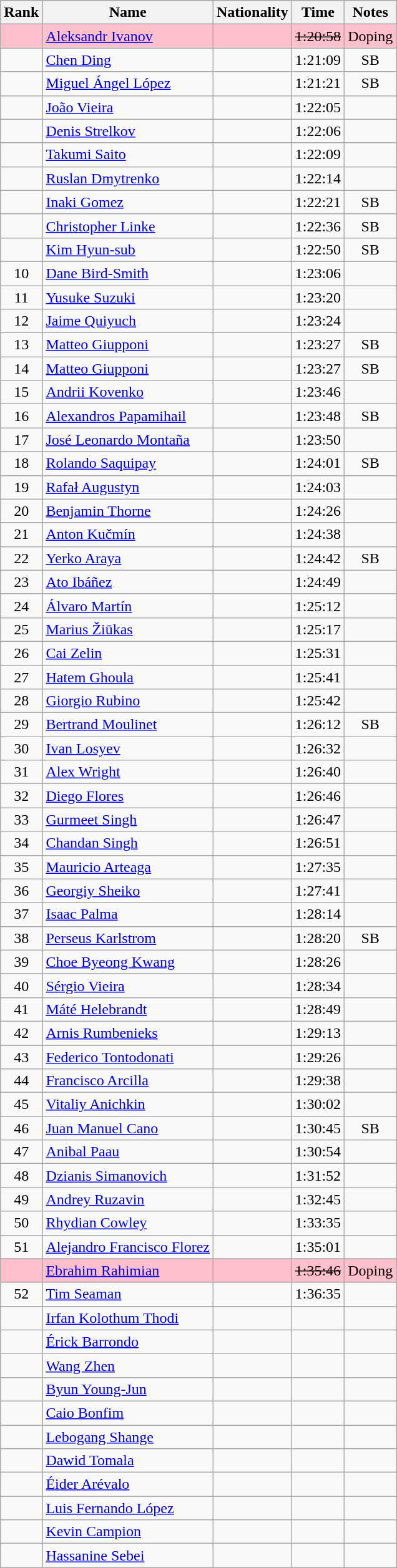<table class="wikitable sortable" style="text-align:center">
<tr>
<th>Rank</th>
<th>Name</th>
<th>Nationality</th>
<th>Time</th>
<th>Notes</th>
</tr>
<tr bgcolor=pink>
<td></td>
<td align=left><a href='#'>Aleksandr Ivanov</a></td>
<td align=left></td>
<td><s>1:20:58</s></td>
<td>Doping</td>
</tr>
<tr>
<td></td>
<td align=left><a href='#'>Chen Ding</a></td>
<td align=left></td>
<td>1:21:09</td>
<td>SB</td>
</tr>
<tr>
<td></td>
<td align=left><a href='#'>Miguel Ángel López</a></td>
<td align=left></td>
<td>1:21:21</td>
<td>SB</td>
</tr>
<tr>
<td></td>
<td align=left><a href='#'>João Vieira</a></td>
<td align=left></td>
<td>1:22:05</td>
<td></td>
</tr>
<tr>
<td></td>
<td align=left><a href='#'>Denis Strelkov</a></td>
<td align=left></td>
<td>1:22:06</td>
<td></td>
</tr>
<tr>
<td></td>
<td align=left><a href='#'>Takumi Saito</a></td>
<td align=left></td>
<td>1:22:09</td>
<td></td>
</tr>
<tr>
<td></td>
<td align=left><a href='#'>Ruslan Dmytrenko</a></td>
<td align=left></td>
<td>1:22:14</td>
<td></td>
</tr>
<tr>
<td></td>
<td align=left><a href='#'>Inaki Gomez</a></td>
<td align=left></td>
<td>1:22:21</td>
<td>SB</td>
</tr>
<tr>
<td></td>
<td align=left><a href='#'>Christopher Linke</a></td>
<td align=left></td>
<td>1:22:36</td>
<td>SB</td>
</tr>
<tr>
<td></td>
<td align=left><a href='#'>Kim Hyun-sub</a></td>
<td align=left></td>
<td>1:22:50</td>
<td>SB</td>
</tr>
<tr>
<td>10</td>
<td align=left><a href='#'>Dane Bird-Smith</a></td>
<td align=left></td>
<td>1:23:06</td>
<td></td>
</tr>
<tr>
<td>11</td>
<td align=left><a href='#'>Yusuke Suzuki</a></td>
<td align=left></td>
<td>1:23:20</td>
<td></td>
</tr>
<tr>
<td>12</td>
<td align=left><a href='#'>Jaime Quiyuch</a></td>
<td align=left></td>
<td>1:23:24</td>
<td></td>
</tr>
<tr>
<td>13</td>
<td align=left><a href='#'>Matteo Giupponi</a></td>
<td align=left></td>
<td>1:23:27</td>
<td>SB</td>
</tr>
<tr>
<td>14</td>
<td align=left><a href='#'>Matteo Giupponi</a></td>
<td align=left></td>
<td>1:23:27</td>
<td>SB</td>
</tr>
<tr>
<td>15</td>
<td align=left><a href='#'>Andrii Kovenko</a></td>
<td align=left></td>
<td>1:23:46</td>
<td></td>
</tr>
<tr>
<td>16</td>
<td align=left><a href='#'>Alexandros Papamihail</a></td>
<td align=left></td>
<td>1:23:48</td>
<td>SB</td>
</tr>
<tr>
<td>17</td>
<td align=left><a href='#'>José Leonardo Montaña</a></td>
<td align=left></td>
<td>1:23:50</td>
<td><strong></strong></td>
</tr>
<tr>
<td>18</td>
<td align=left><a href='#'>Rolando Saquipay</a></td>
<td align=left></td>
<td>1:24:01</td>
<td>SB</td>
</tr>
<tr>
<td>19</td>
<td align=left><a href='#'>Rafał Augustyn</a></td>
<td align=left></td>
<td>1:24:03</td>
<td></td>
</tr>
<tr>
<td>20</td>
<td align=left><a href='#'>Benjamin Thorne</a></td>
<td align=left></td>
<td>1:24:26</td>
<td></td>
</tr>
<tr>
<td>21</td>
<td align=left><a href='#'>Anton Kučmín</a></td>
<td align=left></td>
<td>1:24:38</td>
<td></td>
</tr>
<tr>
<td>22</td>
<td align=left><a href='#'>Yerko Araya</a></td>
<td align=left></td>
<td>1:24:42</td>
<td>SB</td>
</tr>
<tr>
<td>23</td>
<td align=left><a href='#'>Ato Ibáñez</a></td>
<td align=left></td>
<td>1:24:49</td>
<td></td>
</tr>
<tr>
<td>24</td>
<td align=left><a href='#'>Álvaro Martín</a></td>
<td align=left></td>
<td>1:25:12</td>
<td></td>
</tr>
<tr>
<td>25</td>
<td align=left><a href='#'>Marius Žiūkas</a></td>
<td align=left></td>
<td>1:25:17</td>
<td></td>
</tr>
<tr>
<td>26</td>
<td align=left><a href='#'>Cai Zelin</a></td>
<td align=left></td>
<td>1:25:31</td>
<td></td>
</tr>
<tr>
<td>27</td>
<td align=left><a href='#'>Hatem Ghoula</a></td>
<td align=left></td>
<td>1:25:41</td>
<td></td>
</tr>
<tr>
<td>28</td>
<td align=left><a href='#'>Giorgio Rubino</a></td>
<td align=left></td>
<td>1:25:42</td>
<td></td>
</tr>
<tr>
<td>29</td>
<td align=left><a href='#'>Bertrand Moulinet</a></td>
<td align=left></td>
<td>1:26:12</td>
<td>SB</td>
</tr>
<tr>
<td>30</td>
<td align=left><a href='#'>Ivan Losyev</a></td>
<td align=left></td>
<td>1:26:32</td>
<td></td>
</tr>
<tr>
<td>31</td>
<td align=left><a href='#'>Alex Wright</a></td>
<td align=left></td>
<td>1:26:40</td>
<td></td>
</tr>
<tr>
<td>32</td>
<td align=left><a href='#'>Diego Flores</a></td>
<td align=left></td>
<td>1:26:46</td>
<td></td>
</tr>
<tr>
<td>33</td>
<td align=left><a href='#'>Gurmeet Singh</a></td>
<td align=left></td>
<td>1:26:47</td>
<td></td>
</tr>
<tr>
<td>34</td>
<td align=left><a href='#'>Chandan Singh</a></td>
<td align=left></td>
<td>1:26:51</td>
<td></td>
</tr>
<tr>
<td>35</td>
<td align=left><a href='#'>Mauricio Arteaga</a></td>
<td align=left></td>
<td>1:27:35</td>
<td></td>
</tr>
<tr>
<td>36</td>
<td align=left><a href='#'>Georgiy Sheiko</a></td>
<td align=left></td>
<td>1:27:41</td>
<td></td>
</tr>
<tr>
<td>37</td>
<td align=left><a href='#'>Isaac Palma</a></td>
<td align=left></td>
<td>1:28:14</td>
<td></td>
</tr>
<tr>
<td>38</td>
<td align=left><a href='#'>Perseus Karlstrom</a></td>
<td align=left></td>
<td>1:28:20</td>
<td>SB</td>
</tr>
<tr>
<td>39</td>
<td align=left><a href='#'>Choe Byeong Kwang</a></td>
<td align=left></td>
<td>1:28:26</td>
<td></td>
</tr>
<tr>
<td>40</td>
<td align=left><a href='#'>Sérgio Vieira</a></td>
<td align=left></td>
<td>1:28:34</td>
<td></td>
</tr>
<tr>
<td>41</td>
<td align=left><a href='#'>Máté Helebrandt</a></td>
<td align=left></td>
<td>1:28:49</td>
<td></td>
</tr>
<tr>
<td>42</td>
<td align=left><a href='#'>Arnis Rumbenieks</a></td>
<td align=left></td>
<td>1:29:13</td>
<td></td>
</tr>
<tr>
<td>43</td>
<td align=left><a href='#'>Federico Tontodonati</a></td>
<td align=left></td>
<td>1:29:26</td>
<td></td>
</tr>
<tr>
<td>44</td>
<td align=left><a href='#'>Francisco Arcilla</a></td>
<td align=left></td>
<td>1:29:38</td>
<td></td>
</tr>
<tr>
<td>45</td>
<td align=left><a href='#'>Vitaliy Anichkin</a></td>
<td align=left></td>
<td>1:30:02</td>
<td></td>
</tr>
<tr>
<td>46</td>
<td align=left><a href='#'>Juan Manuel Cano</a></td>
<td align=left></td>
<td>1:30:45</td>
<td>SB</td>
</tr>
<tr>
<td>47</td>
<td align=left><a href='#'>Anibal Paau</a></td>
<td align=left></td>
<td>1:30:54</td>
<td></td>
</tr>
<tr>
<td>48</td>
<td align=left><a href='#'>Dzianis Simanovich</a></td>
<td align=left></td>
<td>1:31:52</td>
<td></td>
</tr>
<tr>
<td>49</td>
<td align=left><a href='#'>Andrey Ruzavin</a></td>
<td align=left></td>
<td>1:32:45</td>
<td></td>
</tr>
<tr>
<td>50</td>
<td align=left><a href='#'>Rhydian Cowley</a></td>
<td align=left></td>
<td>1:33:35</td>
<td></td>
</tr>
<tr>
<td>51</td>
<td align=left><a href='#'>Alejandro Francisco Florez</a></td>
<td align=left></td>
<td>1:35:01</td>
<td></td>
</tr>
<tr bgcolor=pink>
<td></td>
<td align=left><a href='#'>Ebrahim Rahimian</a></td>
<td align=left></td>
<td><s>1:35:46 </s></td>
<td>Doping</td>
</tr>
<tr>
<td>52</td>
<td align=left><a href='#'>Tim Seaman</a></td>
<td align=left></td>
<td>1:36:35</td>
<td></td>
</tr>
<tr>
<td></td>
<td align=left><a href='#'>Irfan Kolothum Thodi</a></td>
<td align=left></td>
<td></td>
<td></td>
</tr>
<tr>
<td></td>
<td align=left><a href='#'>Érick Barrondo</a></td>
<td align=left></td>
<td></td>
<td></td>
</tr>
<tr>
<td></td>
<td align=left><a href='#'>Wang Zhen</a></td>
<td align=left></td>
<td></td>
<td></td>
</tr>
<tr>
<td></td>
<td align=left><a href='#'>Byun Young-Jun</a></td>
<td align=left></td>
<td></td>
<td></td>
</tr>
<tr>
<td></td>
<td align=left><a href='#'>Caio Bonfim</a></td>
<td align=left></td>
<td></td>
<td></td>
</tr>
<tr>
<td></td>
<td align=left><a href='#'>Lebogang Shange</a></td>
<td align=left></td>
<td></td>
<td></td>
</tr>
<tr>
<td></td>
<td align=left><a href='#'>Dawid Tomala</a></td>
<td align=left></td>
<td></td>
<td></td>
</tr>
<tr>
<td></td>
<td align=left><a href='#'>Éider Arévalo</a></td>
<td align=left></td>
<td></td>
<td></td>
</tr>
<tr>
<td></td>
<td align=left><a href='#'>Luis Fernando López</a></td>
<td align=left></td>
<td></td>
<td></td>
</tr>
<tr>
<td></td>
<td align=left><a href='#'>Kevin Campion</a></td>
<td align=left></td>
<td></td>
<td></td>
</tr>
<tr>
<td></td>
<td align=left><a href='#'>Hassanine Sebei</a></td>
<td align=left></td>
<td></td>
<td></td>
</tr>
</table>
